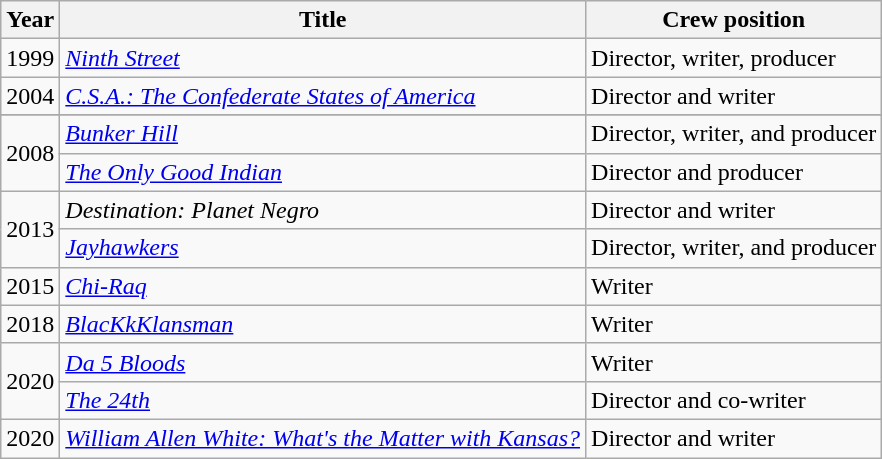<table class="wikitable sortable">
<tr>
<th>Year</th>
<th>Title</th>
<th>Crew position</th>
</tr>
<tr>
<td>1999</td>
<td><em><a href='#'>Ninth Street</a></em></td>
<td>Director, writer, producer</td>
</tr>
<tr>
<td>2004</td>
<td><em><a href='#'>C.S.A.: The Confederate States of America</a></em></td>
<td>Director and writer</td>
</tr>
<tr>
</tr>
<tr>
<td rowspan="2">2008</td>
<td><em><a href='#'>Bunker Hill</a></em></td>
<td>Director, writer, and producer</td>
</tr>
<tr>
<td><em><a href='#'>The Only Good Indian</a></em></td>
<td>Director and producer</td>
</tr>
<tr>
<td rowspan="2">2013</td>
<td><em>Destination: Planet Negro</em></td>
<td>Director and writer</td>
</tr>
<tr>
<td><em><a href='#'>Jayhawkers</a></em></td>
<td>Director, writer, and producer</td>
</tr>
<tr>
<td>2015</td>
<td><em><a href='#'>Chi-Raq</a></em></td>
<td>Writer</td>
</tr>
<tr>
<td>2018</td>
<td><em><a href='#'>BlacKkKlansman</a></em></td>
<td>Writer</td>
</tr>
<tr>
<td rowspan="2">2020</td>
<td><em><a href='#'>Da 5 Bloods</a></em></td>
<td>Writer</td>
</tr>
<tr>
<td><em><a href='#'>The 24th</a></em></td>
<td>Director and co-writer</td>
</tr>
<tr>
<td rowspan="2">2020</td>
<td><em><a href='#'>William Allen White: What's the Matter with Kansas?</a></em></td>
<td>Director and writer</td>
</tr>
</table>
